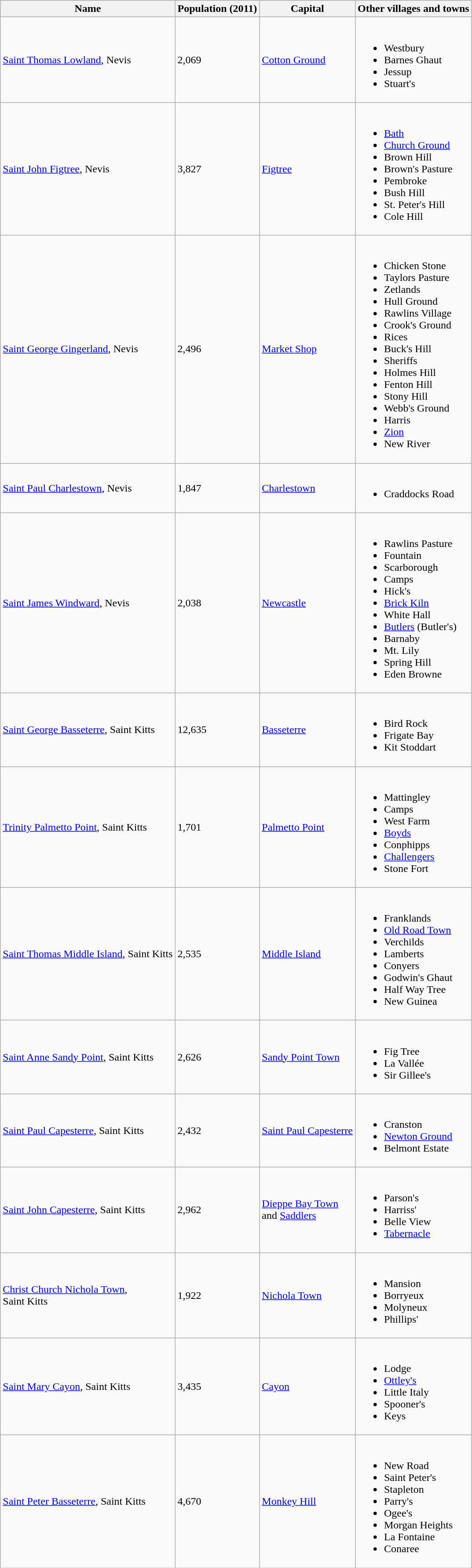<table class="wikitable sortable">
<tr>
<th>Name</th>
<th>Population (2011)</th>
<th>Capital</th>
<th>Other villages and towns</th>
</tr>
<tr>
<td><a href='#'>Saint Thomas Lowland</a>, Nevis</td>
<td>2,069</td>
<td><a href='#'>Cotton Ground</a></td>
<td><br><ul><li>Westbury</li><li>Barnes Ghaut</li><li>Jessup</li><li>Stuart's</li></ul></td>
</tr>
<tr>
<td><a href='#'>Saint John Figtree</a>, Nevis</td>
<td>3,827</td>
<td><a href='#'>Figtree</a></td>
<td><br><ul><li><a href='#'>Bath</a></li><li><a href='#'>Church Ground</a></li><li>Brown Hill</li><li>Brown's Pasture</li><li>Pembroke</li><li>Bush Hill</li><li>St. Peter's Hill</li><li>Cole Hill</li></ul></td>
</tr>
<tr>
<td><a href='#'>Saint George Gingerland</a>, Nevis</td>
<td>2,496</td>
<td><a href='#'>Market Shop</a></td>
<td><br><ul><li>Chicken Stone</li><li>Taylors Pasture</li><li>Zetlands</li><li>Hull Ground</li><li>Rawlins Village</li><li>Crook's Ground</li><li>Rices</li><li>Buck's Hill</li><li>Sheriffs</li><li>Holmes Hill</li><li>Fenton Hill</li><li>Stony Hill</li><li>Webb's Ground</li><li>Harris</li><li><a href='#'>Zion</a></li><li>New River</li></ul></td>
</tr>
<tr>
<td><a href='#'>Saint Paul Charlestown</a>, Nevis</td>
<td>1,847</td>
<td><a href='#'>Charlestown</a></td>
<td><br><ul><li>Craddocks Road</li></ul></td>
</tr>
<tr>
<td><a href='#'>Saint James Windward</a>, Nevis</td>
<td>2,038</td>
<td><a href='#'>Newcastle</a></td>
<td><br><ul><li>Rawlins Pasture</li><li>Fountain</li><li>Scarborough</li><li>Camps</li><li>Hick's</li><li><a href='#'>Brick Kiln</a></li><li>White Hall</li><li><a href='#'>Butlers</a> (Butler's)</li><li>Barnaby</li><li>Mt. Lily</li><li>Spring Hill</li><li>Eden Browne</li></ul></td>
</tr>
<tr>
<td><a href='#'>Saint George Basseterre</a>, Saint Kitts</td>
<td>12,635</td>
<td><a href='#'>Basseterre</a></td>
<td><br><ul><li>Bird Rock</li><li>Frigate Bay</li><li>Kit Stoddart</li></ul></td>
</tr>
<tr>
<td><a href='#'>Trinity Palmetto Point</a>, Saint Kitts</td>
<td>1,701</td>
<td><a href='#'>Palmetto Point</a></td>
<td><br><ul><li>Mattingley</li><li>Camps</li><li>West Farm</li><li><a href='#'>Boyds</a></li><li>Conphipps</li><li><a href='#'>Challengers</a></li><li>Stone Fort</li></ul></td>
</tr>
<tr>
<td><a href='#'>Saint Thomas Middle Island</a>, Saint Kitts</td>
<td>2,535</td>
<td><a href='#'>Middle Island</a></td>
<td><br><ul><li>Franklands</li><li><a href='#'>Old Road Town</a></li><li>Verchilds</li><li>Lamberts</li><li>Conyers</li><li>Godwin's Ghaut</li><li>Half Way Tree</li><li>New Guinea</li></ul></td>
</tr>
<tr>
<td><a href='#'>Saint Anne Sandy Point</a>, Saint Kitts</td>
<td>2,626</td>
<td><a href='#'>Sandy Point Town</a></td>
<td><br><ul><li>Fig Tree</li><li>La Vallée</li><li>Sir Gillee's</li></ul></td>
</tr>
<tr>
<td><a href='#'>Saint Paul Capesterre</a>, Saint Kitts</td>
<td>2,432</td>
<td><a href='#'>Saint Paul Capesterre</a></td>
<td><br><ul><li>Cranston</li><li><a href='#'>Newton Ground</a></li><li>Belmont Estate</li></ul></td>
</tr>
<tr>
<td><a href='#'>Saint John Capesterre</a>, Saint Kitts</td>
<td>2,962</td>
<td><a href='#'>Dieppe Bay Town</a><br>and
<a href='#'>Saddlers</a></td>
<td><br><ul><li>Parson's</li><li>Harriss'</li><li>Belle View</li><li><a href='#'>Tabernacle</a></li></ul></td>
</tr>
<tr>
<td><a href='#'>Christ Church Nichola Town</a>,<br>Saint Kitts</td>
<td>1,922</td>
<td><a href='#'>Nichola Town</a></td>
<td><br><ul><li>Mansion</li><li>Borryeux</li><li>Molyneux</li><li>Phillips'</li></ul></td>
</tr>
<tr>
<td><a href='#'>Saint Mary Cayon</a>, Saint Kitts</td>
<td>3,435</td>
<td><a href='#'>Cayon</a></td>
<td><br><ul><li>Lodge</li><li><a href='#'>Ottley's</a></li><li>Little Italy</li><li>Spooner's</li><li>Keys</li></ul></td>
</tr>
<tr>
<td><a href='#'>Saint Peter Basseterre</a>, Saint Kitts</td>
<td>4,670</td>
<td><a href='#'>Monkey Hill</a></td>
<td><br><ul><li>New Road</li><li>Saint Peter's</li><li>Stapleton</li><li>Parry's</li><li>Ogee's</li><li>Morgan Heights</li><li>La Fontaine</li><li>Conaree</li></ul></td>
</tr>
</table>
